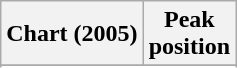<table class="wikitable plainrowheaders sortable" border="1">
<tr>
<th scope="col">Chart (2005)</th>
<th scope="col">Peak<br>position</th>
</tr>
<tr>
</tr>
<tr>
</tr>
<tr>
</tr>
</table>
